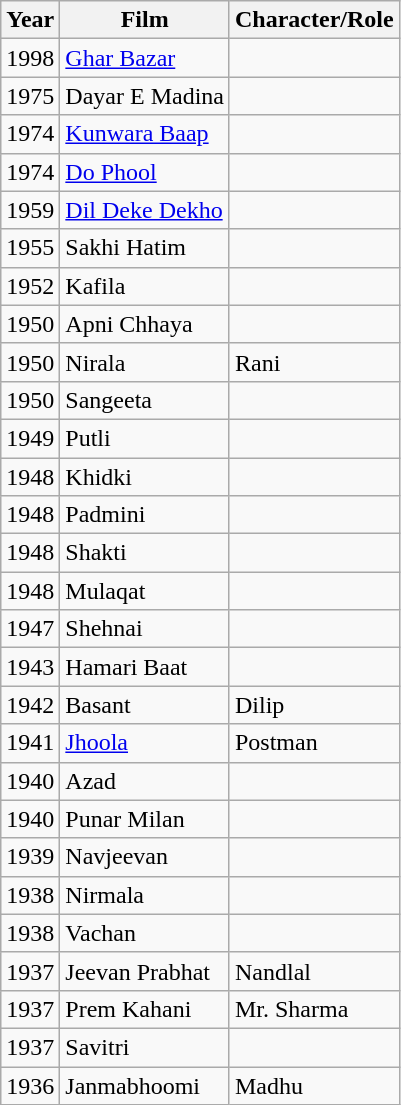<table class="wikitable sortable">
<tr>
<th>Year</th>
<th>Film</th>
<th>Character/Role</th>
</tr>
<tr>
<td>1998</td>
<td><a href='#'>Ghar Bazar</a></td>
<td></td>
</tr>
<tr>
<td>1975</td>
<td>Dayar E Madina</td>
<td></td>
</tr>
<tr>
<td>1974</td>
<td><a href='#'>Kunwara Baap</a></td>
<td></td>
</tr>
<tr>
<td>1974</td>
<td><a href='#'>Do Phool</a></td>
<td></td>
</tr>
<tr>
<td>1959</td>
<td><a href='#'>Dil Deke Dekho</a></td>
<td></td>
</tr>
<tr>
<td>1955</td>
<td>Sakhi Hatim</td>
<td></td>
</tr>
<tr>
<td>1952</td>
<td>Kafila</td>
<td></td>
</tr>
<tr>
<td>1950</td>
<td>Apni Chhaya</td>
<td></td>
</tr>
<tr>
<td>1950</td>
<td>Nirala</td>
<td>Rani</td>
</tr>
<tr>
<td>1950</td>
<td>Sangeeta</td>
<td></td>
</tr>
<tr>
<td>1949</td>
<td>Putli</td>
<td></td>
</tr>
<tr>
<td>1948</td>
<td>Khidki</td>
<td></td>
</tr>
<tr>
<td>1948</td>
<td>Padmini</td>
<td></td>
</tr>
<tr>
<td>1948</td>
<td>Shakti</td>
<td></td>
</tr>
<tr>
<td>1948</td>
<td>Mulaqat</td>
<td></td>
</tr>
<tr>
<td>1947</td>
<td>Shehnai</td>
<td></td>
</tr>
<tr>
<td>1943</td>
<td>Hamari Baat</td>
<td></td>
</tr>
<tr>
<td>1942</td>
<td>Basant</td>
<td>Dilip</td>
</tr>
<tr>
<td>1941</td>
<td><a href='#'>Jhoola</a></td>
<td>Postman</td>
</tr>
<tr>
<td>1940</td>
<td>Azad</td>
<td></td>
</tr>
<tr>
<td>1940</td>
<td>Punar Milan</td>
<td></td>
</tr>
<tr>
<td>1939</td>
<td>Navjeevan</td>
<td></td>
</tr>
<tr>
<td>1938</td>
<td>Nirmala</td>
<td></td>
</tr>
<tr>
<td>1938</td>
<td>Vachan</td>
<td></td>
</tr>
<tr>
<td>1937</td>
<td>Jeevan Prabhat</td>
<td>Nandlal</td>
</tr>
<tr>
<td>1937</td>
<td>Prem Kahani</td>
<td>Mr. Sharma</td>
</tr>
<tr>
<td>1937</td>
<td>Savitri</td>
<td></td>
</tr>
<tr>
<td>1936</td>
<td>Janmabhoomi</td>
<td>Madhu</td>
</tr>
</table>
